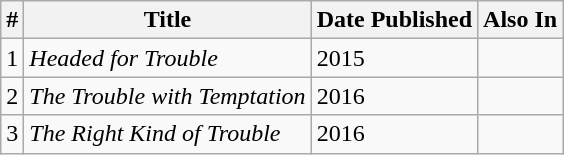<table class="wikitable">
<tr>
<th>#</th>
<th>Title</th>
<th>Date Published</th>
<th>Also In</th>
</tr>
<tr>
<td>1</td>
<td><em>Headed for Trouble</em></td>
<td>2015</td>
<td></td>
</tr>
<tr>
<td>2</td>
<td><em>The Trouble with Temptation</em></td>
<td>2016</td>
<td></td>
</tr>
<tr>
<td>3</td>
<td><em>The Right Kind of Trouble</em></td>
<td>2016</td>
<td></td>
</tr>
</table>
